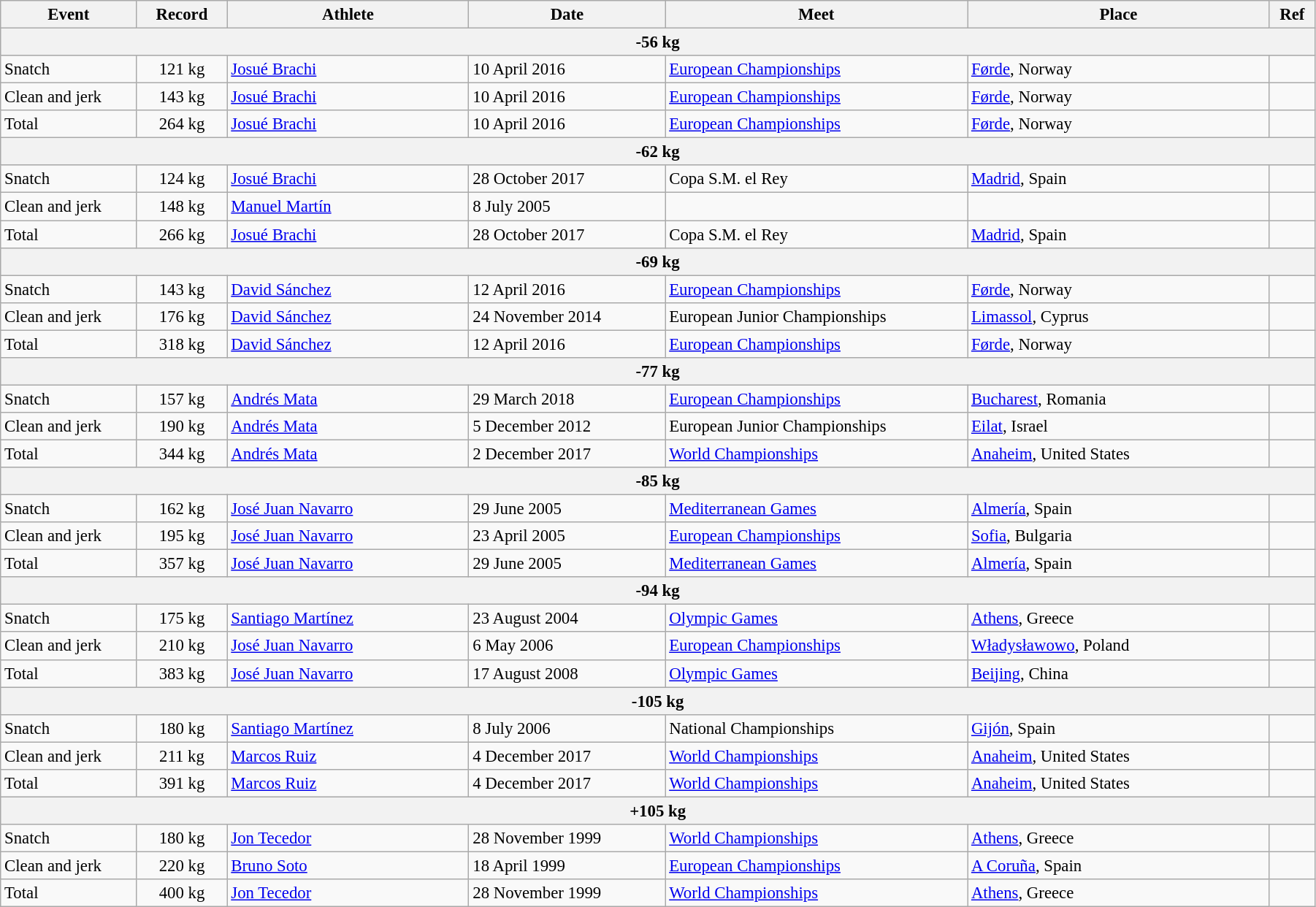<table class="wikitable" style="font-size:95%; width: 95%;">
<tr>
<th width=9%>Event</th>
<th width=6%>Record</th>
<th width=16%>Athlete</th>
<th width=13%>Date</th>
<th width=20%>Meet</th>
<th width=20%>Place</th>
<th width=3%>Ref</th>
</tr>
<tr bgcolor="#DDDDDD">
<th colspan=7>-56 kg</th>
</tr>
<tr>
<td>Snatch</td>
<td align="center">121 kg</td>
<td><a href='#'>Josué Brachi</a></td>
<td>10 April 2016</td>
<td><a href='#'>European Championships</a></td>
<td><a href='#'>Førde</a>, Norway</td>
<td></td>
</tr>
<tr>
<td>Clean and jerk</td>
<td align="center">143 kg</td>
<td><a href='#'>Josué Brachi</a></td>
<td>10 April 2016</td>
<td><a href='#'>European Championships</a></td>
<td><a href='#'>Førde</a>, Norway</td>
<td></td>
</tr>
<tr>
<td>Total</td>
<td align="center">264 kg</td>
<td><a href='#'>Josué Brachi</a></td>
<td>10 April 2016</td>
<td><a href='#'>European Championships</a></td>
<td><a href='#'>Førde</a>, Norway</td>
<td></td>
</tr>
<tr bgcolor="#DDDDDD">
<th colspan="7">-62 kg</th>
</tr>
<tr>
<td>Snatch</td>
<td align="center">124 kg</td>
<td><a href='#'>Josué Brachi</a></td>
<td>28 October 2017</td>
<td>Copa S.M. el Rey</td>
<td><a href='#'>Madrid</a>, Spain</td>
<td></td>
</tr>
<tr>
<td>Clean and jerk</td>
<td align="center">148 kg</td>
<td><a href='#'>Manuel Martín</a></td>
<td>8 July 2005</td>
<td></td>
<td></td>
<td></td>
</tr>
<tr>
<td>Total</td>
<td align="center">266 kg</td>
<td><a href='#'>Josué Brachi</a></td>
<td>28 October 2017</td>
<td>Copa S.M. el Rey</td>
<td><a href='#'>Madrid</a>, Spain</td>
<td></td>
</tr>
<tr bgcolor="#DDDDDD">
<th colspan="7">-69 kg</th>
</tr>
<tr>
<td>Snatch</td>
<td align="center">143 kg</td>
<td><a href='#'>David Sánchez</a></td>
<td>12 April 2016</td>
<td><a href='#'>European Championships</a></td>
<td><a href='#'>Førde</a>, Norway</td>
<td></td>
</tr>
<tr>
<td>Clean and jerk</td>
<td align="center">176 kg</td>
<td><a href='#'>David Sánchez</a></td>
<td>24 November 2014</td>
<td>European Junior Championships</td>
<td><a href='#'>Limassol</a>, Cyprus</td>
<td></td>
</tr>
<tr>
<td>Total</td>
<td align="center">318 kg</td>
<td><a href='#'>David Sánchez</a></td>
<td>12 April 2016</td>
<td><a href='#'>European Championships</a></td>
<td><a href='#'>Førde</a>, Norway</td>
<td></td>
</tr>
<tr bgcolor="#DDDDDD">
<th colspan="7">-77 kg</th>
</tr>
<tr>
<td>Snatch</td>
<td align="center">157 kg</td>
<td><a href='#'>Andrés Mata</a></td>
<td>29 March 2018</td>
<td><a href='#'>European Championships</a></td>
<td><a href='#'>Bucharest</a>, Romania</td>
<td></td>
</tr>
<tr>
<td>Clean and jerk</td>
<td align="center">190 kg</td>
<td><a href='#'>Andrés Mata</a></td>
<td>5 December 2012</td>
<td>European Junior Championships</td>
<td><a href='#'>Eilat</a>, Israel</td>
<td></td>
</tr>
<tr>
<td>Total</td>
<td align="center">344 kg</td>
<td><a href='#'>Andrés Mata</a></td>
<td>2 December 2017</td>
<td><a href='#'>World Championships</a></td>
<td><a href='#'>Anaheim</a>, United States</td>
<td></td>
</tr>
<tr bgcolor="#DDDDDD">
<th colspan="7">-85 kg</th>
</tr>
<tr>
<td>Snatch</td>
<td align="center">162 kg</td>
<td><a href='#'>José Juan Navarro</a></td>
<td>29 June 2005</td>
<td><a href='#'>Mediterranean Games</a></td>
<td><a href='#'>Almería</a>, Spain</td>
<td></td>
</tr>
<tr>
<td>Clean and jerk</td>
<td align="center">195 kg</td>
<td><a href='#'>José Juan Navarro</a></td>
<td>23 April 2005</td>
<td><a href='#'>European Championships</a></td>
<td><a href='#'>Sofia</a>, Bulgaria</td>
<td></td>
</tr>
<tr>
<td>Total</td>
<td align="center">357 kg</td>
<td><a href='#'>José Juan Navarro</a></td>
<td>29 June 2005</td>
<td><a href='#'>Mediterranean Games</a></td>
<td><a href='#'>Almería</a>, Spain</td>
<td></td>
</tr>
<tr bgcolor="#DDDDDD">
<th colspan="7">-94 kg</th>
</tr>
<tr>
<td>Snatch</td>
<td align="center">175 kg</td>
<td><a href='#'>Santiago Martínez</a></td>
<td>23 August 2004</td>
<td><a href='#'>Olympic Games</a></td>
<td><a href='#'>Athens</a>, Greece</td>
<td></td>
</tr>
<tr>
<td>Clean and jerk</td>
<td align="center">210 kg</td>
<td><a href='#'>José Juan Navarro</a></td>
<td>6 May 2006</td>
<td><a href='#'>European Championships</a></td>
<td><a href='#'>Władysławowo</a>, Poland</td>
<td></td>
</tr>
<tr>
<td>Total</td>
<td align="center">383 kg</td>
<td><a href='#'>José Juan Navarro</a></td>
<td>17 August 2008</td>
<td><a href='#'>Olympic Games</a></td>
<td><a href='#'>Beijing</a>, China</td>
<td></td>
</tr>
<tr bgcolor="#DDDDDD">
<th colspan="7">-105 kg</th>
</tr>
<tr>
<td>Snatch</td>
<td align="center">180 kg</td>
<td><a href='#'>Santiago Martínez</a></td>
<td>8 July 2006</td>
<td>National Championships</td>
<td><a href='#'>Gijón</a>, Spain</td>
<td></td>
</tr>
<tr>
<td>Clean and jerk</td>
<td align="center">211 kg</td>
<td><a href='#'>Marcos Ruiz</a></td>
<td>4 December 2017</td>
<td><a href='#'>World Championships</a></td>
<td><a href='#'>Anaheim</a>, United States</td>
<td></td>
</tr>
<tr>
<td>Total</td>
<td align="center">391 kg</td>
<td><a href='#'>Marcos Ruiz</a></td>
<td>4 December 2017</td>
<td><a href='#'>World Championships</a></td>
<td><a href='#'>Anaheim</a>, United States</td>
<td></td>
</tr>
<tr bgcolor="#DDDDDD">
<th colspan="7">+105 kg</th>
</tr>
<tr>
<td>Snatch</td>
<td align="center">180 kg</td>
<td><a href='#'>Jon Tecedor</a></td>
<td>28 November 1999</td>
<td><a href='#'>World Championships</a></td>
<td><a href='#'>Athens</a>, Greece</td>
<td></td>
</tr>
<tr>
<td>Clean and jerk</td>
<td align="center">220 kg</td>
<td><a href='#'>Bruno Soto</a></td>
<td>18 April 1999</td>
<td><a href='#'>European Championships</a></td>
<td><a href='#'>A Coruña</a>, Spain</td>
<td></td>
</tr>
<tr>
<td>Total</td>
<td align="center">400 kg</td>
<td><a href='#'>Jon Tecedor</a></td>
<td>28 November 1999</td>
<td><a href='#'>World Championships</a></td>
<td><a href='#'>Athens</a>, Greece</td>
<td></td>
</tr>
</table>
